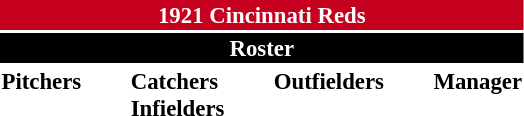<table class="toccolours" style="font-size: 95%;">
<tr>
<th colspan="10" style="background-color: #c6011f; color: white; text-align: center;">1921 Cincinnati Reds</th>
</tr>
<tr>
<td colspan="10" style="background-color: black; color: white; text-align: center;"><strong>Roster</strong></td>
</tr>
<tr>
<td valign="top"><strong>Pitchers</strong><br>










</td>
<td width="25px"></td>
<td valign="top"><strong>Catchers</strong><br>


<strong>Infielders</strong>






</td>
<td width="25px"></td>
<td valign="top"><strong>Outfielders</strong><br>






</td>
<td width="25px"></td>
<td valign="top"><strong>Manager</strong><br></td>
</tr>
</table>
